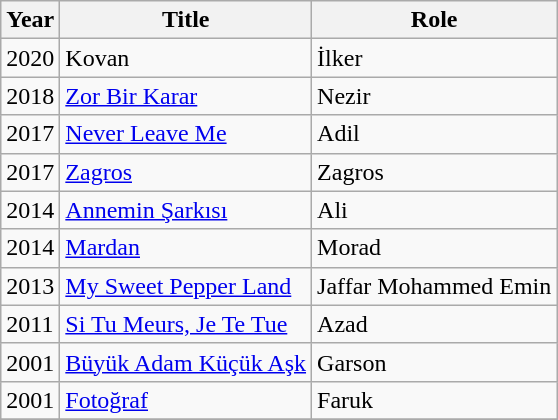<table class="wikitable">
<tr>
<th>Year</th>
<th>Title</th>
<th>Role</th>
</tr>
<tr>
<td>2020</td>
<td>Kovan</td>
<td>İlker</td>
</tr>
<tr>
<td>2018</td>
<td><a href='#'>Zor Bir Karar</a></td>
<td>Nezir</td>
</tr>
<tr>
<td>2017</td>
<td><a href='#'>Never Leave Me</a></td>
<td>Adil</td>
</tr>
<tr>
<td>2017</td>
<td><a href='#'>Zagros</a></td>
<td>Zagros</td>
</tr>
<tr>
<td>2014</td>
<td><a href='#'>Annemin Şarkısı</a></td>
<td>Ali</td>
</tr>
<tr>
<td>2014</td>
<td><a href='#'>Mardan</a></td>
<td>Morad</td>
</tr>
<tr>
<td>2013</td>
<td><a href='#'>My Sweet Pepper Land</a></td>
<td>Jaffar Mohammed Emin</td>
</tr>
<tr>
<td>2011</td>
<td><a href='#'>Si Tu Meurs, Je Te Tue</a></td>
<td>Azad</td>
</tr>
<tr>
<td>2001</td>
<td><a href='#'>Büyük Adam Küçük Aşk</a></td>
<td>Garson</td>
</tr>
<tr>
<td>2001</td>
<td><a href='#'>Fotoğraf</a></td>
<td>Faruk</td>
</tr>
<tr>
</tr>
</table>
